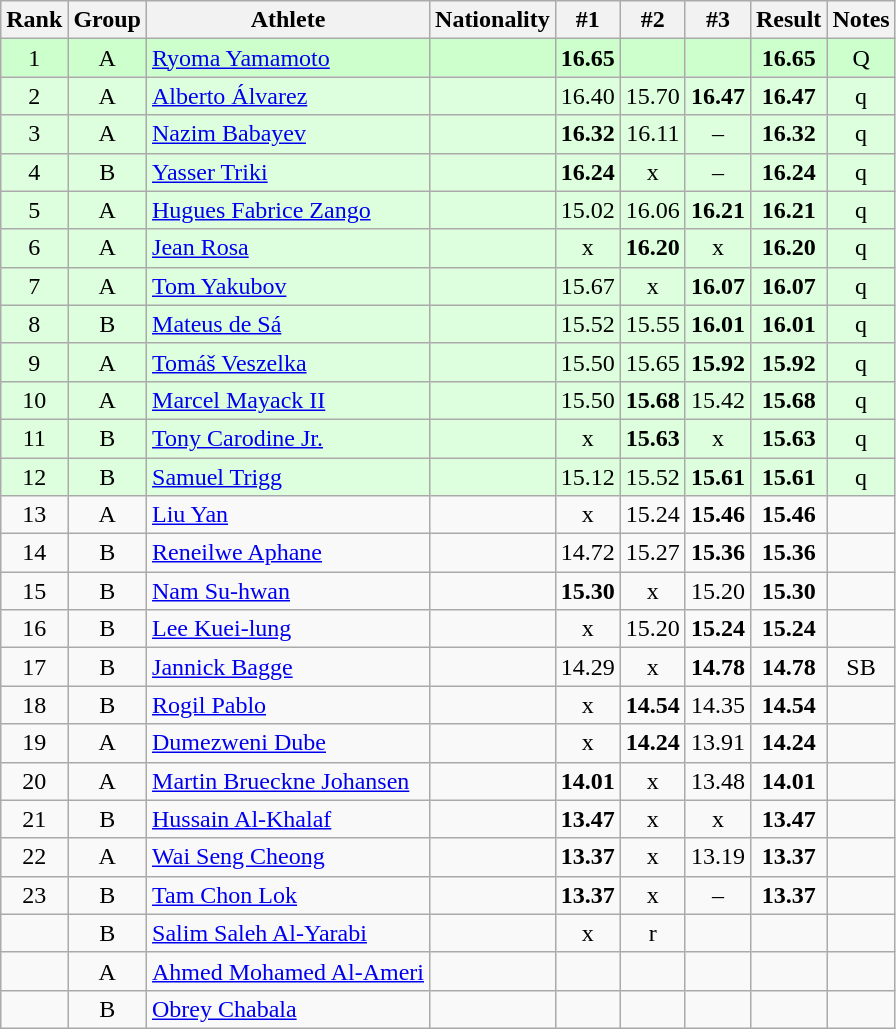<table class="wikitable sortable" style="text-align:center">
<tr>
<th>Rank</th>
<th>Group</th>
<th>Athlete</th>
<th>Nationality</th>
<th>#1</th>
<th>#2</th>
<th>#3</th>
<th>Result</th>
<th>Notes</th>
</tr>
<tr bgcolor=ccffcc>
<td>1</td>
<td>A</td>
<td align="left"><a href='#'>Ryoma Yamamoto</a></td>
<td align=left></td>
<td><strong>16.65</strong></td>
<td></td>
<td></td>
<td><strong>16.65</strong></td>
<td>Q</td>
</tr>
<tr bgcolor=ddffdd>
<td>2</td>
<td>A</td>
<td align="left"><a href='#'>Alberto Álvarez</a></td>
<td align=left></td>
<td>16.40</td>
<td>15.70</td>
<td><strong>16.47</strong></td>
<td><strong>16.47</strong></td>
<td>q</td>
</tr>
<tr bgcolor=ddffdd>
<td>3</td>
<td>A</td>
<td align="left"><a href='#'>Nazim Babayev</a></td>
<td align=left></td>
<td><strong>16.32</strong></td>
<td>16.11</td>
<td>–</td>
<td><strong>16.32</strong></td>
<td>q</td>
</tr>
<tr bgcolor=ddffdd>
<td>4</td>
<td>B</td>
<td align="left"><a href='#'>Yasser Triki</a></td>
<td align=left></td>
<td><strong>16.24</strong></td>
<td>x</td>
<td>–</td>
<td><strong>16.24</strong></td>
<td>q</td>
</tr>
<tr bgcolor=ddffdd>
<td>5</td>
<td>A</td>
<td align="left"><a href='#'>Hugues Fabrice Zango</a></td>
<td align=left></td>
<td>15.02</td>
<td>16.06</td>
<td><strong>16.21</strong></td>
<td><strong>16.21</strong></td>
<td>q</td>
</tr>
<tr bgcolor=ddffdd>
<td>6</td>
<td>A</td>
<td align="left"><a href='#'>Jean Rosa</a></td>
<td align=left></td>
<td>x</td>
<td><strong>16.20</strong></td>
<td>x</td>
<td><strong>16.20</strong></td>
<td>q</td>
</tr>
<tr bgcolor=ddffdd>
<td>7</td>
<td>A</td>
<td align="left"><a href='#'>Tom Yakubov</a></td>
<td align=left></td>
<td>15.67</td>
<td>x</td>
<td><strong>16.07</strong></td>
<td><strong>16.07</strong></td>
<td>q</td>
</tr>
<tr bgcolor=ddffdd>
<td>8</td>
<td>B</td>
<td align="left"><a href='#'>Mateus de Sá</a></td>
<td align=left></td>
<td>15.52</td>
<td>15.55</td>
<td><strong>16.01</strong></td>
<td><strong>16.01</strong></td>
<td>q</td>
</tr>
<tr bgcolor=ddffdd>
<td>9</td>
<td>A</td>
<td align="left"><a href='#'>Tomáš Veszelka</a></td>
<td align=left></td>
<td>15.50</td>
<td>15.65</td>
<td><strong>15.92</strong></td>
<td><strong>15.92</strong></td>
<td>q</td>
</tr>
<tr bgcolor=ddffdd>
<td>10</td>
<td>A</td>
<td align="left"><a href='#'>Marcel Mayack II</a></td>
<td align=left></td>
<td>15.50</td>
<td><strong>15.68</strong></td>
<td>15.42</td>
<td><strong>15.68</strong></td>
<td>q</td>
</tr>
<tr bgcolor=ddffdd>
<td>11</td>
<td>B</td>
<td align="left"><a href='#'>Tony Carodine Jr.</a></td>
<td align=left></td>
<td>x</td>
<td><strong>15.63</strong></td>
<td>x</td>
<td><strong>15.63</strong></td>
<td>q</td>
</tr>
<tr bgcolor=ddffdd>
<td>12</td>
<td>B</td>
<td align="left"><a href='#'>Samuel Trigg</a></td>
<td align=left></td>
<td>15.12</td>
<td>15.52</td>
<td><strong>15.61</strong></td>
<td><strong>15.61</strong></td>
<td>q</td>
</tr>
<tr>
<td>13</td>
<td>A</td>
<td align="left"><a href='#'>Liu Yan</a></td>
<td align=left></td>
<td>x</td>
<td>15.24</td>
<td><strong>15.46</strong></td>
<td><strong>15.46</strong></td>
<td></td>
</tr>
<tr>
<td>14</td>
<td>B</td>
<td align="left"><a href='#'>Reneilwe Aphane</a></td>
<td align=left></td>
<td>14.72</td>
<td>15.27</td>
<td><strong>15.36</strong></td>
<td><strong>15.36</strong></td>
<td></td>
</tr>
<tr>
<td>15</td>
<td>B</td>
<td align="left"><a href='#'>Nam Su-hwan</a></td>
<td align=left></td>
<td><strong>15.30</strong></td>
<td>x</td>
<td>15.20</td>
<td><strong>15.30</strong></td>
<td></td>
</tr>
<tr>
<td>16</td>
<td>B</td>
<td align="left"><a href='#'>Lee Kuei-lung</a></td>
<td align=left></td>
<td>x</td>
<td>15.20</td>
<td><strong>15.24</strong></td>
<td><strong>15.24</strong></td>
<td></td>
</tr>
<tr>
<td>17</td>
<td>B</td>
<td align="left"><a href='#'>Jannick Bagge</a></td>
<td align=left></td>
<td>14.29</td>
<td>x</td>
<td><strong>14.78</strong></td>
<td><strong>14.78</strong></td>
<td>SB</td>
</tr>
<tr>
<td>18</td>
<td>B</td>
<td align="left"><a href='#'>Rogil Pablo</a></td>
<td align=left></td>
<td>x</td>
<td><strong>14.54</strong></td>
<td>14.35</td>
<td><strong>14.54</strong></td>
<td></td>
</tr>
<tr>
<td>19</td>
<td>A</td>
<td align="left"><a href='#'>Dumezweni Dube</a></td>
<td align=left></td>
<td>x</td>
<td><strong>14.24</strong></td>
<td>13.91</td>
<td><strong>14.24</strong></td>
<td></td>
</tr>
<tr>
<td>20</td>
<td>A</td>
<td align="left"><a href='#'>Martin Brueckne Johansen</a></td>
<td align=left></td>
<td><strong>14.01</strong></td>
<td>x</td>
<td>13.48</td>
<td><strong>14.01</strong></td>
<td></td>
</tr>
<tr>
<td>21</td>
<td>B</td>
<td align="left"><a href='#'>Hussain Al-Khalaf</a></td>
<td align=left></td>
<td><strong>13.47</strong></td>
<td>x</td>
<td>x</td>
<td><strong>13.47</strong></td>
<td></td>
</tr>
<tr>
<td>22</td>
<td>A</td>
<td align="left"><a href='#'>Wai Seng Cheong</a></td>
<td align=left></td>
<td><strong>13.37</strong></td>
<td>x</td>
<td>13.19</td>
<td><strong>13.37</strong></td>
<td></td>
</tr>
<tr>
<td>23</td>
<td>B</td>
<td align="left"><a href='#'>Tam Chon Lok</a></td>
<td align=left></td>
<td><strong>13.37</strong></td>
<td>x</td>
<td>–</td>
<td><strong>13.37</strong></td>
<td></td>
</tr>
<tr>
<td></td>
<td>B</td>
<td align="left"><a href='#'>Salim Saleh Al-Yarabi</a></td>
<td align=left></td>
<td>x</td>
<td>r</td>
<td></td>
<td><strong></strong></td>
<td></td>
</tr>
<tr>
<td></td>
<td>A</td>
<td align="left"><a href='#'>Ahmed Mohamed Al-Ameri</a></td>
<td align=left></td>
<td></td>
<td></td>
<td></td>
<td><strong></strong></td>
<td></td>
</tr>
<tr>
<td></td>
<td>B</td>
<td align="left"><a href='#'>Obrey Chabala</a></td>
<td align=left></td>
<td></td>
<td></td>
<td></td>
<td><strong></strong></td>
<td></td>
</tr>
</table>
